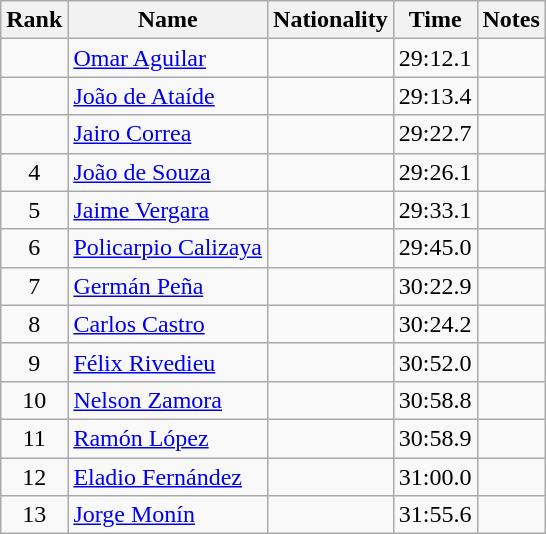<table class="wikitable sortable" style="text-align:center">
<tr>
<th>Rank</th>
<th>Name</th>
<th>Nationality</th>
<th>Time</th>
<th>Notes</th>
</tr>
<tr>
<td></td>
<td align=left><a href='#'>Omar Aguilar</a></td>
<td align=left></td>
<td>29:12.1</td>
<td></td>
</tr>
<tr>
<td></td>
<td align=left><a href='#'>João de Ataíde</a></td>
<td align=left></td>
<td>29:13.4</td>
<td></td>
</tr>
<tr>
<td></td>
<td align=left><a href='#'>Jairo Correa</a></td>
<td align=left></td>
<td>29:22.7</td>
<td></td>
</tr>
<tr>
<td>4</td>
<td align=left><a href='#'>João de Souza</a></td>
<td align=left></td>
<td>29:26.1</td>
<td></td>
</tr>
<tr>
<td>5</td>
<td align=left><a href='#'>Jaime Vergara</a></td>
<td align=left></td>
<td>29:33.1</td>
<td></td>
</tr>
<tr>
<td>6</td>
<td align=left><a href='#'>Policarpio Calizaya</a></td>
<td align=left></td>
<td>29:45.0</td>
<td></td>
</tr>
<tr>
<td>7</td>
<td align=left><a href='#'>Germán Peña</a></td>
<td align=left></td>
<td>30:22.9</td>
<td></td>
</tr>
<tr>
<td>8</td>
<td align=left><a href='#'>Carlos Castro</a></td>
<td align=left></td>
<td>30:24.2</td>
<td></td>
</tr>
<tr>
<td>9</td>
<td align=left><a href='#'>Félix Rivedieu</a></td>
<td align=left></td>
<td>30:52.0</td>
<td></td>
</tr>
<tr>
<td>10</td>
<td align=left><a href='#'>Nelson Zamora</a></td>
<td align=left></td>
<td>30:58.8</td>
<td></td>
</tr>
<tr>
<td>11</td>
<td align=left><a href='#'>Ramón López</a></td>
<td align=left></td>
<td>30:58.9</td>
<td></td>
</tr>
<tr>
<td>12</td>
<td align=left><a href='#'>Eladio Fernández</a></td>
<td align=left></td>
<td>31:00.0</td>
<td></td>
</tr>
<tr>
<td>13</td>
<td align=left><a href='#'>Jorge Monín</a></td>
<td align=left></td>
<td>31:55.6</td>
<td></td>
</tr>
</table>
